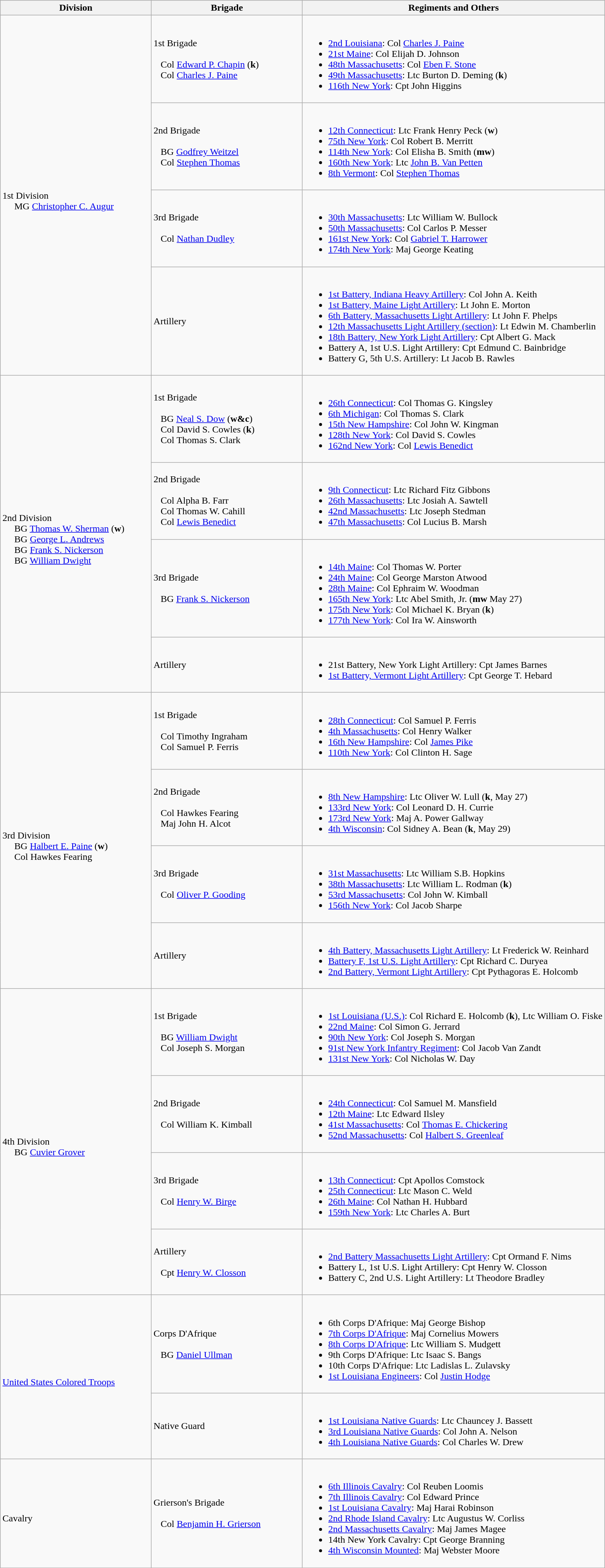<table class="wikitable">
<tr>
<th width=25%>Division</th>
<th width=25%>Brigade</th>
<th>Regiments and Others</th>
</tr>
<tr>
<td rowspan=4><br>1st Division
<br>    
MG <a href='#'>Christopher C. Augur</a></td>
<td>1st Brigade<br><br>  
Col <a href='#'>Edward P. Chapin</a> (<strong>k</strong>) 
<br>  
Col <a href='#'>Charles J. Paine</a></td>
<td><br><ul><li><a href='#'>2nd Louisiana</a>: Col <a href='#'>Charles J. Paine</a></li><li><a href='#'>21st Maine</a>: Col Elijah D. Johnson</li><li><a href='#'>48th Massachusetts</a>: Col <a href='#'>Eben F. Stone</a></li><li><a href='#'>49th Massachusetts</a>: Ltc Burton D. Deming (<strong>k</strong>)</li><li><a href='#'>116th New York</a>: Cpt John Higgins</li></ul></td>
</tr>
<tr>
<td>2nd Brigade<br><br>  
BG <a href='#'>Godfrey Weitzel</a>
<br>  
Col <a href='#'>Stephen Thomas</a></td>
<td><br><ul><li><a href='#'>12th Connecticut</a>: Ltc Frank Henry Peck (<strong>w</strong>)</li><li><a href='#'>75th New York</a>: Col Robert B. Merritt</li><li><a href='#'>114th New York</a>: Col Elisha B. Smith (<strong>mw</strong>)</li><li><a href='#'>160th New York</a>: Ltc <a href='#'>John B. Van Petten</a></li><li><a href='#'>8th Vermont</a>: Col <a href='#'>Stephen Thomas</a></li></ul></td>
</tr>
<tr>
<td>3rd Brigade<br><br>  
Col <a href='#'>Nathan Dudley</a></td>
<td><br><ul><li><a href='#'>30th Massachusetts</a>: Ltc William W. Bullock</li><li><a href='#'>50th Massachusetts</a>: Col Carlos P. Messer</li><li><a href='#'>161st New York</a>: Col <a href='#'>Gabriel T. Harrower</a></li><li><a href='#'>174th New York</a>: Maj George Keating</li></ul></td>
</tr>
<tr>
<td>Artillery</td>
<td><br><ul><li><a href='#'>1st Battery, Indiana Heavy Artillery</a>: Col John A. Keith</li><li><a href='#'>1st Battery, Maine Light Artillery</a>: Lt John E. Morton</li><li><a href='#'>6th Battery, Massachusetts Light Artillery</a>: Lt John F. Phelps</li><li><a href='#'>12th Massachusetts Light Artillery (section)</a>: Lt Edwin M. Chamberlin</li><li><a href='#'>18th Battery, New York Light Artillery</a>: Cpt Albert G. Mack</li><li>Battery A, 1st U.S. Light Artillery: Cpt Edmund C. Bainbridge</li><li>Battery G, 5th U.S. Artillery: Lt Jacob B. Rawles</li></ul></td>
</tr>
<tr>
<td rowspan=4><br>2nd Division
<br>    
BG <a href='#'>Thomas W. Sherman</a> (<strong>w</strong>)
<br>    
BG <a href='#'>George L. Andrews</a>
<br>    
BG <a href='#'>Frank S. Nickerson</a>
<br>    
BG <a href='#'>William Dwight</a></td>
<td>1st Brigade<br><br>  
BG <a href='#'>Neal S. Dow</a> (<strong>w&c</strong>)
<br>  
Col David S. Cowles (<strong>k</strong>)
<br>  
Col Thomas S. Clark</td>
<td><br><ul><li><a href='#'>26th Connecticut</a>: Col Thomas G. Kingsley</li><li><a href='#'>6th Michigan</a>: Col Thomas S. Clark</li><li><a href='#'>15th New Hampshire</a>: Col John W. Kingman</li><li><a href='#'>128th New York</a>: Col David S. Cowles</li><li><a href='#'>162nd New York</a>: Col <a href='#'>Lewis Benedict</a></li></ul></td>
</tr>
<tr>
<td>2nd Brigade<br><br>  
Col Alpha B. Farr
<br>  
Col Thomas W. Cahill
<br>  
Col <a href='#'>Lewis Benedict</a></td>
<td><br><ul><li><a href='#'>9th Connecticut</a>: Ltc Richard Fitz Gibbons</li><li><a href='#'>26th Massachusetts</a>: Ltc Josiah A. Sawtell</li><li><a href='#'>42nd Massachusetts</a>: Ltc Joseph Stedman</li><li><a href='#'>47th Massachusetts</a>: Col Lucius B. Marsh</li></ul></td>
</tr>
<tr>
<td>3rd Brigade<br><br>  
BG <a href='#'>Frank S. Nickerson</a></td>
<td><br><ul><li><a href='#'>14th Maine</a>: Col Thomas W. Porter</li><li><a href='#'>24th Maine</a>: Col George Marston Atwood</li><li><a href='#'>28th Maine</a>: Col Ephraim W. Woodman</li><li><a href='#'>165th New York</a>: Ltc Abel Smith, Jr. (<strong>mw</strong> May 27)</li><li><a href='#'>175th New York</a>: Col Michael K. Bryan (<strong>k</strong>)</li><li><a href='#'>177th New York</a>: Col Ira W. Ainsworth</li></ul></td>
</tr>
<tr>
<td>Artillery</td>
<td><br><ul><li>21st Battery, New York Light Artillery: Cpt James Barnes</li><li><a href='#'>1st Battery, Vermont Light Artillery</a>: Cpt George T. Hebard</li></ul></td>
</tr>
<tr>
<td rowspan=4><br>3rd Division
<br>    
BG <a href='#'>Halbert E. Paine</a> (<strong>w</strong>)
<br>    
Col Hawkes Fearing</td>
<td>1st Brigade<br><br>  
Col Timothy Ingraham
<br>  
Col Samuel P. Ferris</td>
<td><br><ul><li><a href='#'>28th Connecticut</a>: Col Samuel P. Ferris</li><li><a href='#'>4th Massachusetts</a>: Col Henry Walker</li><li><a href='#'>16th New Hampshire</a>: Col <a href='#'>James Pike</a></li><li><a href='#'>110th New York</a>: Col Clinton H. Sage</li></ul></td>
</tr>
<tr>
<td>2nd Brigade<br><br>  
Col Hawkes Fearing
<br>  
Maj John H. Alcot</td>
<td><br><ul><li><a href='#'>8th New Hampshire</a>: Ltc Oliver W. Lull (<strong>k</strong>, May 27)</li><li><a href='#'>133rd New York</a>: Col Leonard D. H. Currie</li><li><a href='#'>173rd New York</a>: Maj A. Power Gallway</li><li><a href='#'>4th Wisconsin</a>: Col Sidney A. Bean (<strong>k</strong>, May 29)</li></ul></td>
</tr>
<tr>
<td>3rd Brigade<br><br>  
Col <a href='#'>Oliver P. Gooding</a></td>
<td><br><ul><li><a href='#'>31st Massachusetts</a>: Ltc William S.B. Hopkins</li><li><a href='#'>38th Massachusetts</a>: Ltc William L. Rodman (<strong>k</strong>)</li><li><a href='#'>53rd Massachusetts</a>: Col John W. Kimball</li><li><a href='#'>156th New York</a>: Col Jacob Sharpe</li></ul></td>
</tr>
<tr>
<td>Artillery</td>
<td><br><ul><li><a href='#'>4th Battery, Massachusetts Light Artillery</a>: Lt Frederick W. Reinhard</li><li><a href='#'>Battery F, 1st U.S. Light Artillery</a>: Cpt Richard C. Duryea</li><li><a href='#'>2nd Battery, Vermont Light Artillery</a>: Cpt Pythagoras E. Holcomb</li></ul></td>
</tr>
<tr>
<td rowspan=4><br>4th Division
<br>    
BG <a href='#'>Cuvier Grover</a></td>
<td>1st Brigade<br><br>  
BG <a href='#'>William Dwight</a>
<br>  
Col Joseph S. Morgan</td>
<td><br><ul><li><a href='#'>1st Louisiana (U.S.)</a>: Col Richard E. Holcomb (<strong>k</strong>), Ltc William O. Fiske</li><li><a href='#'>22nd Maine</a>: Col Simon G. Jerrard</li><li><a href='#'>90th New York</a>: Col Joseph S. Morgan</li><li><a href='#'>91st New York Infantry Regiment</a>: Col Jacob Van Zandt</li><li><a href='#'>131st New York</a>: Col Nicholas W. Day</li></ul></td>
</tr>
<tr>
<td>2nd Brigade<br><br>  
Col William K. Kimball</td>
<td><br><ul><li><a href='#'>24th Connecticut</a>: Col Samuel M. Mansfield</li><li><a href='#'>12th Maine</a>: Ltc Edward Ilsley</li><li><a href='#'>41st Massachusetts</a>: Col <a href='#'>Thomas E. Chickering</a></li><li><a href='#'>52nd Massachusetts</a>: Col <a href='#'>Halbert S. Greenleaf</a></li></ul></td>
</tr>
<tr>
<td>3rd Brigade<br><br>  
Col <a href='#'>Henry W. Birge</a></td>
<td><br><ul><li><a href='#'>13th Connecticut</a>: Cpt Apollos Comstock</li><li><a href='#'>25th Connecticut</a>: Ltc Mason C. Weld</li><li><a href='#'>26th Maine</a>: Col Nathan H. Hubbard</li><li><a href='#'>159th New York</a>: Ltc Charles A. Burt</li></ul></td>
</tr>
<tr>
<td>Artillery<br><br>  
Cpt <a href='#'>Henry W. Closson</a></td>
<td><br><ul><li><a href='#'>2nd Battery Massachusetts Light Artillery</a>: Cpt Ormand F. Nims</li><li>Battery L, 1st U.S. Light Artillery: Cpt Henry W. Closson</li><li>Battery C, 2nd U.S. Light Artillery: Lt Theodore Bradley</li></ul></td>
</tr>
<tr>
<td rowspan=2><br><a href='#'>United States Colored Troops</a></td>
<td>Corps D'Afrique<br><br>  
BG <a href='#'>Daniel Ullman</a></td>
<td><br><ul><li>6th Corps D'Afrique: Maj George Bishop</li><li><a href='#'>7th Corps D'Afrique</a>: Maj Cornelius Mowers</li><li><a href='#'>8th Corps D'Afrique</a>: Ltc William S. Mudgett</li><li>9th Corps D'Afrique: Ltc Isaac S. Bangs</li><li>10th Corps D'Afrique: Ltc Ladislas L. Zulavsky</li><li><a href='#'>1st Louisiana Engineers</a>: Col <a href='#'>Justin Hodge</a></li></ul></td>
</tr>
<tr>
<td>Native Guard</td>
<td><br><ul><li><a href='#'>1st Louisiana Native Guards</a>: Ltc Chauncey J. Bassett</li><li><a href='#'>3rd Louisiana Native Guards</a>: Col John A. Nelson</li><li><a href='#'>4th Louisiana Native Guards</a>: Col Charles W. Drew</li></ul></td>
</tr>
<tr>
<td rowspan=1><br>Cavalry</td>
<td>Grierson's Brigade<br><br>  
Col <a href='#'>Benjamin H. Grierson</a></td>
<td><br><ul><li><a href='#'>6th Illinois Cavalry</a>: Col Reuben Loomis</li><li><a href='#'>7th Illinois Cavalry</a>: Col Edward Prince</li><li><a href='#'>1st Louisiana Cavalry</a>: Maj Harai Robinson</li><li><a href='#'>2nd Rhode Island Cavalry</a>: Ltc Augustus W. Corliss</li><li><a href='#'>2nd Massachusetts Cavalry</a>: Maj James Magee</li><li>14th New York Cavalry: Cpt George Branning</li><li><a href='#'>4th Wisconsin Mounted</a>: Maj Webster Moore</li></ul></td>
</tr>
</table>
